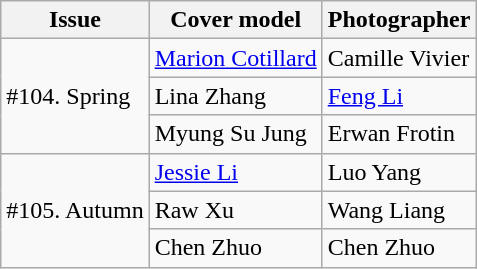<table class="sortable wikitable">
<tr>
<th>Issue</th>
<th>Cover model</th>
<th>Photographer</th>
</tr>
<tr>
<td rowspan="3">#104. Spring</td>
<td><a href='#'>Marion Cotillard</a></td>
<td>Camille Vivier</td>
</tr>
<tr>
<td>Lina Zhang</td>
<td><a href='#'>Feng Li</a></td>
</tr>
<tr>
<td>Myung Su Jung</td>
<td>Erwan Frotin</td>
</tr>
<tr>
<td rowspan="3">#105. Autumn</td>
<td><a href='#'>Jessie Li</a></td>
<td>Luo Yang</td>
</tr>
<tr>
<td>Raw Xu</td>
<td>Wang Liang</td>
</tr>
<tr>
<td>Chen Zhuo</td>
<td>Chen Zhuo</td>
</tr>
</table>
